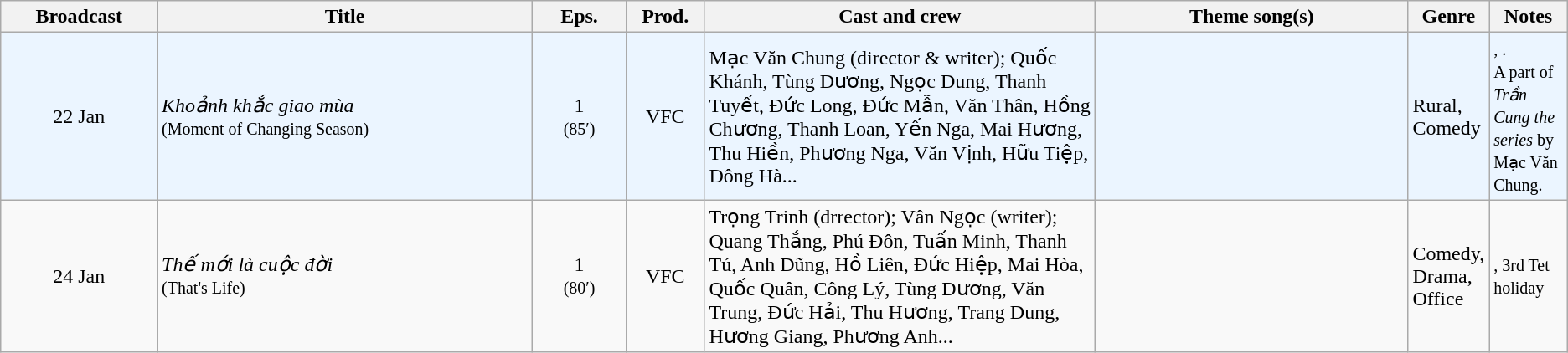<table class="wikitable sortable">
<tr>
<th style="width:10%;">Broadcast</th>
<th style="width:24%;">Title</th>
<th style="width:6%;">Eps.</th>
<th style="width:5%;">Prod.</th>
<th style="width:25%;">Cast and crew</th>
<th style="width:20%;">Theme song(s)</th>
<th style="width:5%;">Genre</th>
<th style="width:5%;">Notes</th>
</tr>
<tr ---- bgcolor="#ebf5ff">
<td style="text-align:center;">22 Jan</td>
<td><em>Khoảnh khắc giao mùa</em> <br><small>(Moment of Changing Season)</small></td>
<td style="text-align:center;">1<br><small>(85′)</small></td>
<td style="text-align:center;">VFC</td>
<td>Mạc Văn Chung (director & writer); Quốc Khánh, Tùng Dương, Ngọc Dung, Thanh Tuyết, Đức Long, Đức Mẫn, Văn Thân, Hồng Chương, Thanh Loan, Yến Nga, Mai Hương, Thu Hiền, Phương Nga, Văn Vịnh, Hữu Tiệp, Đông Hà...</td>
<td></td>
<td>Rural, Comedy</td>
<td><small>, .<br>A part of <em>Trần Cung the series</em> by Mạc Văn Chung.</small></td>
</tr>
<tr>
<td style="text-align:center;">24 Jan</td>
<td><em>Thế mới là cuộc đời</em> <br><small>(That's Life)</small></td>
<td style="text-align:center;">1<br><small>(80′)</small></td>
<td style="text-align:center;">VFC</td>
<td>Trọng Trinh (drrector); Vân Ngọc (writer); Quang Thắng, Phú Đôn, Tuấn Minh, Thanh Tú, Anh Dũng, Hồ Liên, Đức Hiệp, Mai Hòa, Quốc Quân, Công Lý, Tùng Dương, Văn Trung, Đức Hải, Thu Hương, Trang Dung, Hương Giang, Phương Anh...</td>
<td></td>
<td>Comedy, Drama, Office</td>
<td><small>, 3rd Tet holiday</small></td>
</tr>
</table>
